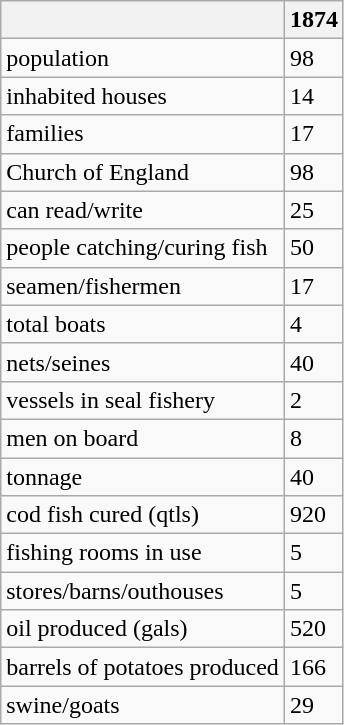<table class="wikitable">
<tr>
<th></th>
<th>1874</th>
</tr>
<tr>
<td>population</td>
<td>98</td>
</tr>
<tr>
<td>inhabited houses</td>
<td>14</td>
</tr>
<tr>
<td>families</td>
<td>17</td>
</tr>
<tr>
<td>Church of England</td>
<td>98</td>
</tr>
<tr>
<td>can read/write</td>
<td>25</td>
</tr>
<tr>
<td>people catching/curing fish</td>
<td>50</td>
</tr>
<tr>
<td>seamen/fishermen</td>
<td>17</td>
</tr>
<tr>
<td>total boats</td>
<td>4</td>
</tr>
<tr>
<td>nets/seines</td>
<td>40</td>
</tr>
<tr>
<td>vessels in seal fishery</td>
<td>2</td>
</tr>
<tr>
<td>men on board</td>
<td>8</td>
</tr>
<tr>
<td>tonnage</td>
<td>40</td>
</tr>
<tr>
<td>cod fish cured (qtls)</td>
<td>920</td>
</tr>
<tr>
<td>fishing rooms in use</td>
<td>5</td>
</tr>
<tr>
<td>stores/barns/outhouses</td>
<td>5</td>
</tr>
<tr>
<td>oil produced (gals)</td>
<td>520</td>
</tr>
<tr>
<td>barrels of potatoes produced</td>
<td>166</td>
</tr>
<tr>
<td>swine/goats</td>
<td>29</td>
</tr>
</table>
